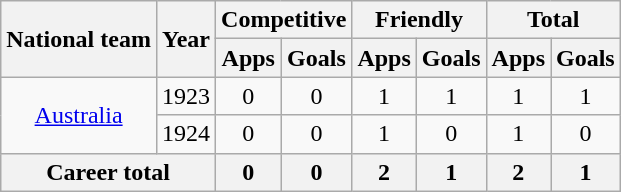<table class="wikitable" style="text-align:center">
<tr>
<th rowspan="2">National team</th>
<th rowspan="2">Year</th>
<th colspan="2">Competitive</th>
<th colspan="2">Friendly</th>
<th colspan="2">Total</th>
</tr>
<tr>
<th>Apps</th>
<th>Goals</th>
<th>Apps</th>
<th>Goals</th>
<th>Apps</th>
<th>Goals</th>
</tr>
<tr>
<td rowspan="2"><a href='#'>Australia</a></td>
<td>1923</td>
<td>0</td>
<td>0</td>
<td>1</td>
<td>1</td>
<td>1</td>
<td>1</td>
</tr>
<tr>
<td>1924</td>
<td>0</td>
<td>0</td>
<td>1</td>
<td>0</td>
<td>1</td>
<td>0</td>
</tr>
<tr>
<th colspan=2>Career total</th>
<th>0</th>
<th>0</th>
<th>2</th>
<th>1</th>
<th>2</th>
<th>1</th>
</tr>
</table>
